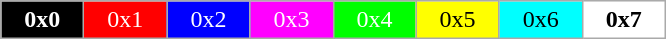<table class="wikitable" style="text-align: center; color: black;">
<tr>
<td style="color:white; background:#000; width:3pc; font-weight:800; height: 1em;" title="#000">0x0</td>
<td style="color:white; background:#f00; width:3pc; font-weight:500;" title="#f00">0x1</td>
<td style="color:white; background:#00f; width:3pc; font-weight:500;" title="#00f">0x2</td>
<td style="color:white; background:#f0f; width:3pc; font-weight:500;" title="#f0f">0x3</td>
<td style="color:white; background:#0f0; width:3pc; font-weight:500;" title="#0f0">0x4</td>
<td style="color:black; background:#ff0; width:3pc; font-weight:500;" title="#ff0">0x5</td>
<td style="color:black; background:#0ff; width:3pc; font-weight:500;" title="#0ff">0x6</td>
<td style="color:black; background:#fff; width:3pc; font-weight:800;" title="#fff">0x7</td>
</tr>
</table>
